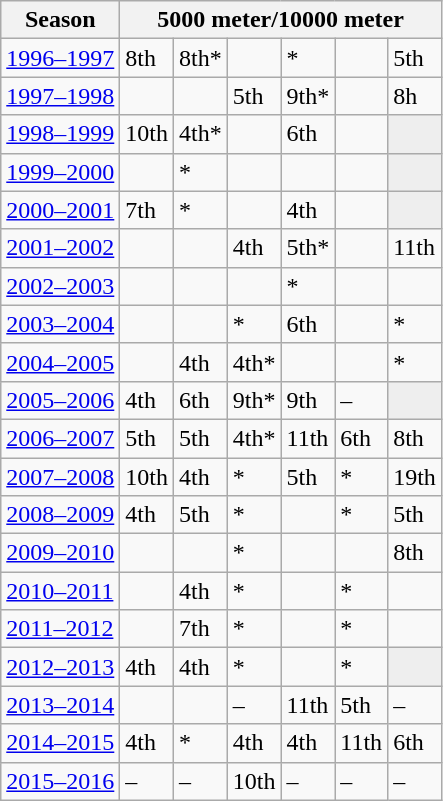<table class="wikitable">
<tr>
<th>Season</th>
<th colspan="6">5000 meter/10000 meter</th>
</tr>
<tr>
<td><a href='#'>1996–1997</a></td>
<td>8th</td>
<td>8th*</td>
<td></td>
<td>*</td>
<td></td>
<td>5th</td>
</tr>
<tr>
<td><a href='#'>1997–1998</a></td>
<td></td>
<td></td>
<td>5th</td>
<td>9th*</td>
<td></td>
<td>8h</td>
</tr>
<tr>
<td><a href='#'>1998–1999</a></td>
<td>10th</td>
<td>4th*</td>
<td></td>
<td>6th</td>
<td></td>
<td colspan="1" bgcolor=#EEEEEE></td>
</tr>
<tr>
<td><a href='#'>1999–2000</a></td>
<td></td>
<td>*</td>
<td></td>
<td></td>
<td></td>
<td colspan="1" bgcolor=#EEEEEE></td>
</tr>
<tr>
<td><a href='#'>2000–2001</a></td>
<td>7th</td>
<td>*</td>
<td></td>
<td>4th</td>
<td></td>
<td colspan="1" bgcolor=#EEEEEE></td>
</tr>
<tr>
<td><a href='#'>2001–2002</a></td>
<td></td>
<td></td>
<td>4th</td>
<td>5th*</td>
<td></td>
<td>11th</td>
</tr>
<tr>
<td><a href='#'>2002–2003</a></td>
<td></td>
<td></td>
<td></td>
<td>*</td>
<td></td>
<td></td>
</tr>
<tr>
<td><a href='#'>2003–2004</a></td>
<td></td>
<td></td>
<td>*</td>
<td>6th</td>
<td></td>
<td>*</td>
</tr>
<tr>
<td><a href='#'>2004–2005</a></td>
<td></td>
<td>4th</td>
<td>4th*</td>
<td></td>
<td></td>
<td>*</td>
</tr>
<tr>
<td><a href='#'>2005–2006</a></td>
<td>4th</td>
<td>6th</td>
<td>9th*</td>
<td>9th</td>
<td>–</td>
<td colspan="1" bgcolor=#EEEEEE></td>
</tr>
<tr>
<td><a href='#'>2006–2007</a></td>
<td>5th</td>
<td>5th</td>
<td>4th*</td>
<td>11th</td>
<td>6th</td>
<td>8th</td>
</tr>
<tr>
<td><a href='#'>2007–2008</a></td>
<td>10th</td>
<td>4th</td>
<td>*</td>
<td>5th</td>
<td>*</td>
<td>19th</td>
</tr>
<tr>
<td><a href='#'>2008–2009</a></td>
<td>4th</td>
<td>5th</td>
<td>*</td>
<td></td>
<td>*</td>
<td>5th</td>
</tr>
<tr>
<td><a href='#'>2009–2010</a></td>
<td></td>
<td></td>
<td>*</td>
<td></td>
<td></td>
<td>8th</td>
</tr>
<tr>
<td><a href='#'>2010–2011</a></td>
<td></td>
<td>4th</td>
<td>*</td>
<td></td>
<td>*</td>
<td></td>
</tr>
<tr>
<td><a href='#'>2011–2012</a></td>
<td></td>
<td>7th</td>
<td>*</td>
<td></td>
<td>*</td>
<td></td>
</tr>
<tr>
<td><a href='#'>2012–2013</a></td>
<td>4th</td>
<td>4th</td>
<td>*</td>
<td></td>
<td>*</td>
<td colspan="1" bgcolor=#EEEEEE></td>
</tr>
<tr>
<td><a href='#'>2013–2014</a></td>
<td></td>
<td></td>
<td>–</td>
<td>11th</td>
<td>5th</td>
<td>–</td>
</tr>
<tr>
<td><a href='#'>2014–2015</a></td>
<td>4th</td>
<td>*</td>
<td>4th</td>
<td>4th</td>
<td>11th</td>
<td>6th</td>
</tr>
<tr>
<td><a href='#'>2015–2016</a></td>
<td>–</td>
<td>–</td>
<td>10th</td>
<td>–</td>
<td>–</td>
<td>–</td>
</tr>
</table>
